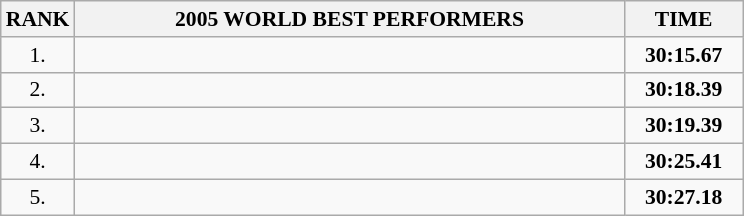<table class="wikitable" style="font-size: 90%;">
<tr>
<th>RANK</th>
<th align="center" style="width: 25em">2005 WORLD BEST PERFORMERS</th>
<th align="center" style="width: 5em">TIME</th>
</tr>
<tr>
<td align="center">1.</td>
<td></td>
<td align="center"><strong>30:15.67</strong></td>
</tr>
<tr>
<td align="center">2.</td>
<td></td>
<td align="center"><strong>30:18.39</strong></td>
</tr>
<tr>
<td align="center">3.</td>
<td></td>
<td align="center"><strong>30:19.39</strong></td>
</tr>
<tr>
<td align="center">4.</td>
<td></td>
<td align="center"><strong>30:25.41</strong></td>
</tr>
<tr>
<td align="center">5.</td>
<td></td>
<td align="center"><strong>30:27.18</strong></td>
</tr>
</table>
